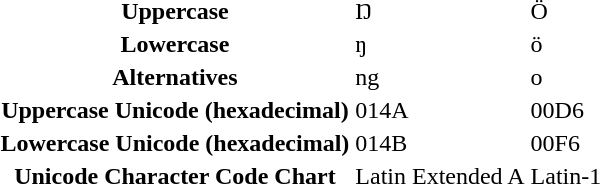<table>
<tr>
<th>Uppercase</th>
<td>Ŋ</td>
<td>Ö</td>
</tr>
<tr>
<th>Lowercase</th>
<td>ŋ</td>
<td>ö</td>
</tr>
<tr>
<th>Alternatives</th>
<td>ng</td>
<td>o</td>
</tr>
<tr>
<th>Uppercase Unicode (hexadecimal)</th>
<td>014A</td>
<td>00D6</td>
</tr>
<tr>
<th>Lowercase Unicode (hexadecimal)</th>
<td>014B</td>
<td>00F6</td>
</tr>
<tr>
<th>Unicode Character Code Chart</th>
<td>Latin Extended A</td>
<td>Latin-1</td>
</tr>
</table>
